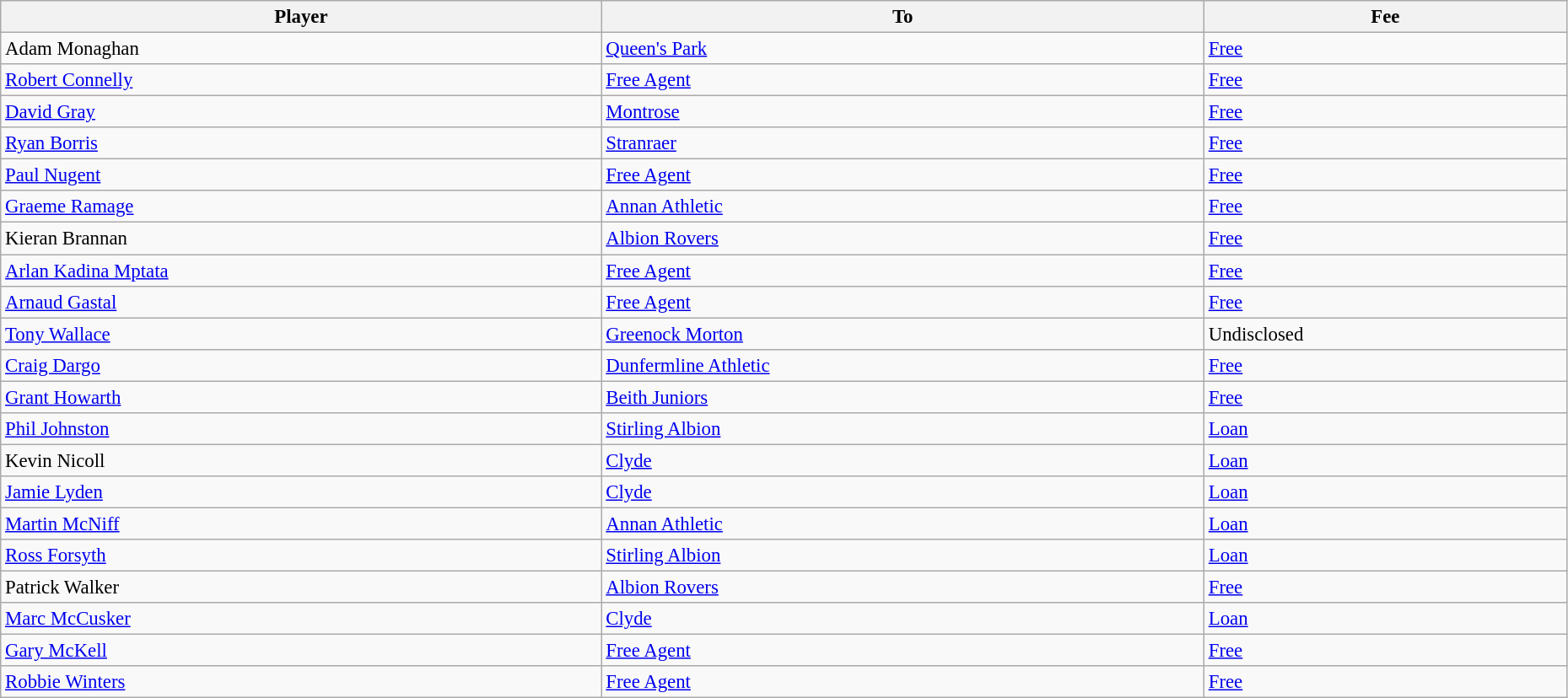<table class="wikitable" style="text-align:center; font-size:95%;width:98%; text-align:left">
<tr>
<th>Player</th>
<th>To</th>
<th>Fee</th>
</tr>
<tr>
<td> Adam Monaghan</td>
<td> <a href='#'>Queen's Park</a></td>
<td><a href='#'>Free</a></td>
</tr>
<tr>
<td> <a href='#'>Robert Connelly</a></td>
<td><a href='#'>Free Agent</a></td>
<td><a href='#'>Free</a></td>
</tr>
<tr>
<td> <a href='#'>David Gray</a></td>
<td> <a href='#'>Montrose</a></td>
<td><a href='#'>Free</a></td>
</tr>
<tr>
<td> <a href='#'>Ryan Borris</a></td>
<td> <a href='#'>Stranraer</a></td>
<td><a href='#'>Free</a></td>
</tr>
<tr>
<td> <a href='#'>Paul Nugent</a></td>
<td><a href='#'>Free Agent</a></td>
<td><a href='#'>Free</a></td>
</tr>
<tr>
<td> <a href='#'>Graeme Ramage</a></td>
<td> <a href='#'>Annan Athletic</a></td>
<td><a href='#'>Free</a></td>
</tr>
<tr>
<td> Kieran Brannan</td>
<td> <a href='#'>Albion Rovers</a></td>
<td><a href='#'>Free</a></td>
</tr>
<tr>
<td> <a href='#'>Arlan Kadina Mptata</a></td>
<td><a href='#'>Free Agent</a></td>
<td><a href='#'>Free</a></td>
</tr>
<tr>
<td> <a href='#'>Arnaud Gastal</a></td>
<td><a href='#'>Free Agent</a></td>
<td><a href='#'>Free</a></td>
</tr>
<tr>
<td> <a href='#'>Tony Wallace</a></td>
<td> <a href='#'>Greenock Morton</a></td>
<td>Undisclosed</td>
</tr>
<tr>
<td> <a href='#'>Craig Dargo</a></td>
<td> <a href='#'>Dunfermline Athletic</a></td>
<td><a href='#'>Free</a></td>
</tr>
<tr>
<td> <a href='#'>Grant Howarth</a></td>
<td> <a href='#'>Beith Juniors</a></td>
<td><a href='#'>Free</a></td>
</tr>
<tr>
<td> <a href='#'>Phil Johnston</a></td>
<td> <a href='#'>Stirling Albion</a></td>
<td><a href='#'>Loan</a></td>
</tr>
<tr>
<td> Kevin Nicoll</td>
<td> <a href='#'>Clyde</a></td>
<td><a href='#'>Loan</a></td>
</tr>
<tr>
<td> <a href='#'>Jamie Lyden</a></td>
<td> <a href='#'>Clyde</a></td>
<td><a href='#'>Loan</a></td>
</tr>
<tr>
<td> <a href='#'>Martin McNiff</a></td>
<td> <a href='#'>Annan Athletic</a></td>
<td><a href='#'>Loan</a></td>
</tr>
<tr>
<td> <a href='#'>Ross Forsyth</a></td>
<td> <a href='#'>Stirling Albion</a></td>
<td><a href='#'>Loan</a></td>
</tr>
<tr>
<td> Patrick Walker</td>
<td> <a href='#'>Albion Rovers</a></td>
<td><a href='#'>Free</a></td>
</tr>
<tr>
<td> <a href='#'>Marc McCusker</a></td>
<td> <a href='#'>Clyde</a></td>
<td><a href='#'>Loan</a></td>
</tr>
<tr>
<td> <a href='#'>Gary McKell</a></td>
<td><a href='#'>Free Agent</a></td>
<td><a href='#'>Free</a></td>
</tr>
<tr>
<td> <a href='#'>Robbie Winters</a></td>
<td><a href='#'>Free Agent</a></td>
<td><a href='#'>Free</a></td>
</tr>
</table>
